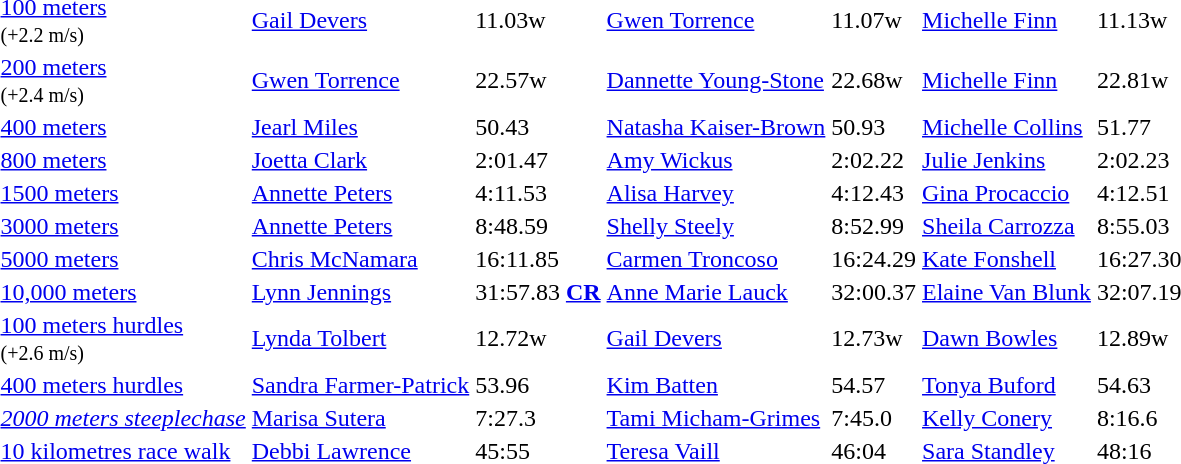<table>
<tr>
<td><a href='#'>100 meters</a> <br><small>(+2.2 m/s)</small></td>
<td><a href='#'>Gail Devers</a></td>
<td>11.03w</td>
<td><a href='#'>Gwen Torrence</a></td>
<td>11.07w</td>
<td><a href='#'>Michelle Finn</a></td>
<td>11.13w</td>
</tr>
<tr>
<td><a href='#'>200 meters</a> <br><small>(+2.4 m/s)</small></td>
<td><a href='#'>Gwen Torrence</a></td>
<td>22.57w</td>
<td><a href='#'>Dannette Young-Stone</a></td>
<td>22.68w</td>
<td><a href='#'>Michelle Finn</a></td>
<td>22.81w</td>
</tr>
<tr>
<td><a href='#'>400 meters</a></td>
<td><a href='#'>Jearl Miles</a></td>
<td>50.43</td>
<td><a href='#'>Natasha Kaiser-Brown</a></td>
<td>50.93</td>
<td><a href='#'>Michelle Collins</a></td>
<td>51.77</td>
</tr>
<tr>
<td><a href='#'>800 meters</a></td>
<td><a href='#'>Joetta Clark</a></td>
<td>2:01.47</td>
<td><a href='#'>Amy Wickus</a></td>
<td>2:02.22</td>
<td><a href='#'>Julie Jenkins</a></td>
<td>2:02.23</td>
</tr>
<tr>
<td><a href='#'>1500 meters</a></td>
<td><a href='#'>Annette Peters</a></td>
<td>4:11.53</td>
<td><a href='#'>Alisa Harvey</a></td>
<td>4:12.43</td>
<td><a href='#'>Gina Procaccio</a></td>
<td>4:12.51</td>
</tr>
<tr>
<td><a href='#'>3000 meters</a></td>
<td><a href='#'>Annette Peters</a></td>
<td>8:48.59</td>
<td><a href='#'>Shelly Steely</a></td>
<td>8:52.99</td>
<td><a href='#'>Sheila Carrozza</a></td>
<td>8:55.03</td>
</tr>
<tr>
<td><a href='#'>5000 meters</a></td>
<td><a href='#'>Chris McNamara</a></td>
<td>16:11.85</td>
<td><a href='#'>Carmen Troncoso</a></td>
<td>16:24.29</td>
<td><a href='#'>Kate Fonshell</a></td>
<td>16:27.30</td>
</tr>
<tr>
<td><a href='#'>10,000 meters</a></td>
<td><a href='#'>Lynn Jennings</a></td>
<td>31:57.83 <strong><a href='#'>CR</a></strong></td>
<td><a href='#'>Anne Marie Lauck</a></td>
<td>32:00.37</td>
<td><a href='#'>Elaine Van Blunk</a></td>
<td>32:07.19</td>
</tr>
<tr>
<td><a href='#'>100 meters hurdles</a><br><small>(+2.6 m/s)</small></td>
<td><a href='#'>Lynda Tolbert</a></td>
<td>12.72w</td>
<td><a href='#'>Gail Devers</a></td>
<td>12.73w</td>
<td><a href='#'>Dawn Bowles</a></td>
<td>12.89w</td>
</tr>
<tr>
<td><a href='#'>400 meters hurdles</a></td>
<td><a href='#'>Sandra Farmer-Patrick</a></td>
<td>53.96</td>
<td><a href='#'>Kim Batten</a></td>
<td>54.57</td>
<td><a href='#'>Tonya Buford</a></td>
<td>54.63</td>
</tr>
<tr>
<td><em><a href='#'>2000 meters steeplechase</a></em></td>
<td><a href='#'>Marisa Sutera</a></td>
<td>7:27.3</td>
<td><a href='#'>Tami Micham-Grimes</a></td>
<td>7:45.0</td>
<td><a href='#'>Kelly Conery</a></td>
<td>8:16.6</td>
</tr>
<tr>
<td><a href='#'>10 kilometres race walk</a></td>
<td><a href='#'>Debbi Lawrence</a></td>
<td>45:55</td>
<td><a href='#'>Teresa Vaill</a></td>
<td>46:04</td>
<td><a href='#'>Sara Standley</a></td>
<td>48:16</td>
</tr>
</table>
